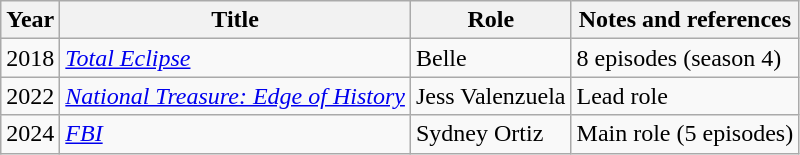<table class="wikitable sortable">
<tr>
<th>Year</th>
<th>Title</th>
<th>Role</th>
<th class="unsortable">Notes and references</th>
</tr>
<tr>
<td>2018</td>
<td><em><a href='#'>Total Eclipse</a></em></td>
<td>Belle</td>
<td>8 episodes (season 4)</td>
</tr>
<tr>
<td>2022</td>
<td><em><a href='#'>National Treasure: Edge of History</a></em></td>
<td>Jess Valenzuela</td>
<td>Lead role </td>
</tr>
<tr>
<td>2024</td>
<td><em><a href='#'>FBI</a></em></td>
<td>Sydney Ortiz</td>
<td>Main role (5 episodes)</td>
</tr>
</table>
